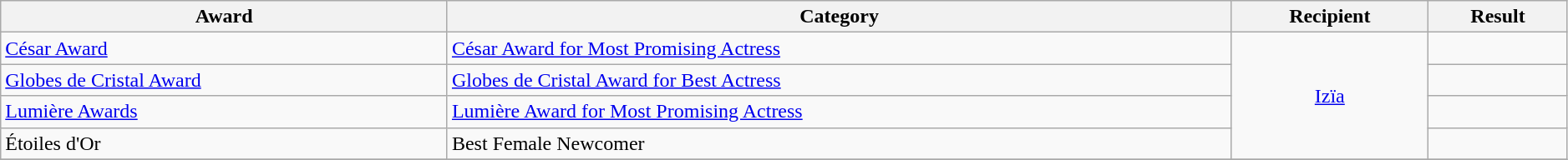<table class="wikitable" style="width:99%;">
<tr>
<th>Award</th>
<th>Category</th>
<th>Recipient</th>
<th>Result</th>
</tr>
<tr>
<td><a href='#'>César Award</a></td>
<td><a href='#'>César Award for Most Promising Actress</a></td>
<td rowspan=4 style="text-align:center;"><a href='#'>Izïa</a></td>
<td></td>
</tr>
<tr>
<td><a href='#'>Globes de Cristal Award</a></td>
<td><a href='#'>Globes de Cristal Award for Best Actress</a></td>
<td></td>
</tr>
<tr>
<td><a href='#'>Lumière Awards</a></td>
<td><a href='#'>Lumière Award for Most Promising Actress</a></td>
<td></td>
</tr>
<tr>
<td>Étoiles d'Or</td>
<td>Best Female Newcomer</td>
<td></td>
</tr>
<tr>
</tr>
</table>
